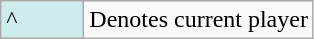<table class="wikitable">
<tr>
<td style="background:#cfecec; width:3em;">^</td>
<td>Denotes current player</td>
</tr>
</table>
